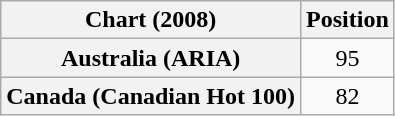<table class="wikitable sortable plainrowheaders" style="text-align:center">
<tr>
<th>Chart (2008)</th>
<th>Position</th>
</tr>
<tr>
<th scope="row">Australia (ARIA)</th>
<td>95</td>
</tr>
<tr>
<th scope="row">Canada (Canadian Hot 100)</th>
<td>82</td>
</tr>
</table>
